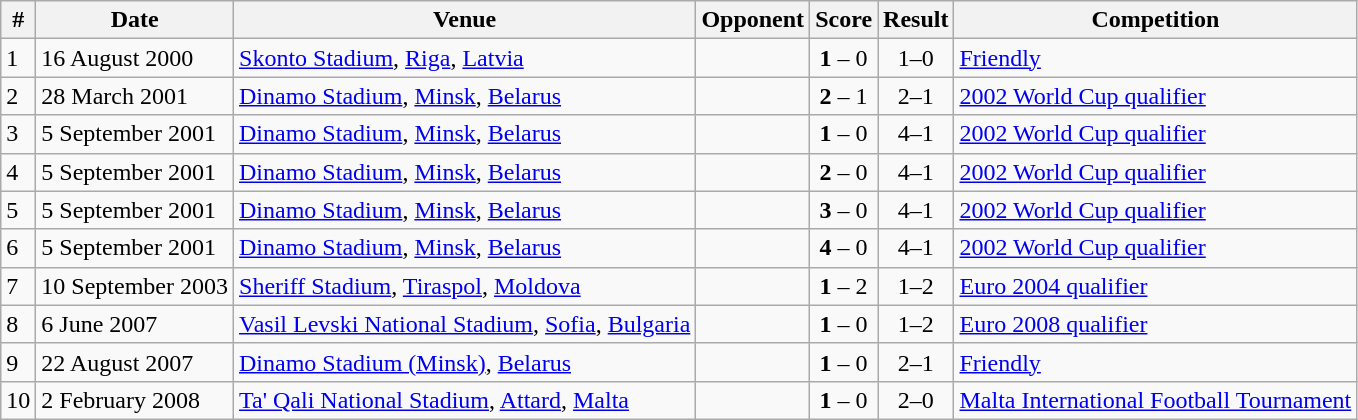<table class="wikitable" border="1">
<tr>
<th>#</th>
<th>Date</th>
<th>Venue</th>
<th>Opponent</th>
<th>Score</th>
<th>Result</th>
<th>Competition</th>
</tr>
<tr>
<td>1</td>
<td>16 August 2000</td>
<td><a href='#'>Skonto Stadium</a>, <a href='#'>Riga</a>, <a href='#'>Latvia</a></td>
<td></td>
<td align=center><strong>1</strong> – 0</td>
<td align=center>1–0</td>
<td><a href='#'>Friendly</a></td>
</tr>
<tr>
<td>2</td>
<td>28 March 2001</td>
<td><a href='#'>Dinamo Stadium</a>, <a href='#'>Minsk</a>, <a href='#'>Belarus</a></td>
<td></td>
<td align=center><strong>2</strong> – 1</td>
<td align=center>2–1</td>
<td><a href='#'>2002 World Cup qualifier</a></td>
</tr>
<tr>
<td>3</td>
<td>5 September 2001</td>
<td><a href='#'>Dinamo Stadium</a>, <a href='#'>Minsk</a>, <a href='#'>Belarus</a></td>
<td></td>
<td align=center><strong>1</strong> – 0</td>
<td align=center>4–1</td>
<td><a href='#'>2002 World Cup qualifier</a></td>
</tr>
<tr>
<td>4</td>
<td>5 September 2001</td>
<td><a href='#'>Dinamo Stadium</a>, <a href='#'>Minsk</a>, <a href='#'>Belarus</a></td>
<td></td>
<td align=center><strong>2</strong> – 0</td>
<td align=center>4–1</td>
<td><a href='#'>2002 World Cup qualifier</a></td>
</tr>
<tr>
<td>5</td>
<td>5 September 2001</td>
<td><a href='#'>Dinamo Stadium</a>, <a href='#'>Minsk</a>, <a href='#'>Belarus</a></td>
<td></td>
<td align=center><strong>3</strong> – 0</td>
<td align=center>4–1</td>
<td><a href='#'>2002 World Cup qualifier</a></td>
</tr>
<tr>
<td>6</td>
<td>5 September 2001</td>
<td><a href='#'>Dinamo Stadium</a>, <a href='#'>Minsk</a>, <a href='#'>Belarus</a></td>
<td></td>
<td align=center><strong>4</strong> – 0</td>
<td align=center>4–1</td>
<td><a href='#'>2002 World Cup qualifier</a></td>
</tr>
<tr>
<td>7</td>
<td>10 September 2003</td>
<td><a href='#'>Sheriff Stadium</a>, <a href='#'>Tiraspol</a>, <a href='#'>Moldova</a></td>
<td></td>
<td align=center><strong>1</strong> – 2</td>
<td align=center>1–2</td>
<td><a href='#'>Euro 2004 qualifier</a></td>
</tr>
<tr>
<td>8</td>
<td>6 June 2007</td>
<td><a href='#'>Vasil Levski National Stadium</a>, <a href='#'>Sofia</a>, <a href='#'>Bulgaria</a></td>
<td></td>
<td align=center><strong>1</strong> – 0</td>
<td align=center>1–2</td>
<td><a href='#'>Euro 2008 qualifier</a></td>
</tr>
<tr>
<td>9</td>
<td>22 August 2007</td>
<td><a href='#'>Dinamo Stadium (Minsk)</a>, <a href='#'>Belarus</a></td>
<td></td>
<td align=center><strong>1</strong> – 0</td>
<td align=center>2–1</td>
<td><a href='#'>Friendly</a></td>
</tr>
<tr>
<td>10</td>
<td>2 February 2008</td>
<td><a href='#'>Ta' Qali National Stadium</a>, <a href='#'>Attard</a>, <a href='#'>Malta</a></td>
<td></td>
<td align=center><strong>1</strong> – 0</td>
<td align=center>2–0</td>
<td><a href='#'>Malta International Football Tournament</a></td>
</tr>
</table>
